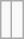<table class=wikitable>
<tr>
<td><br></td>
<td><br></td>
</tr>
</table>
